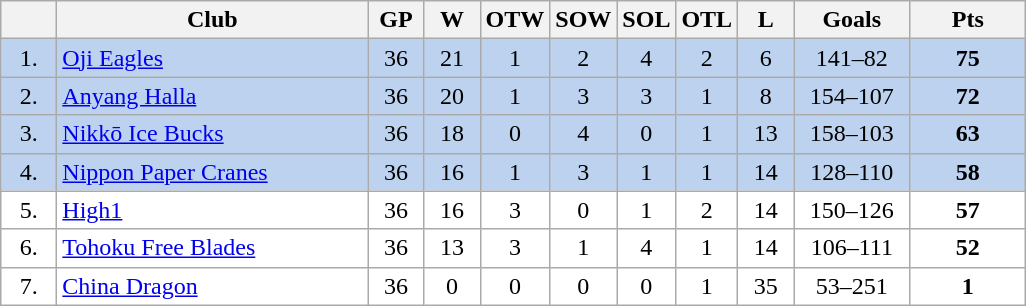<table class="wikitable">
<tr>
<th width="30"></th>
<th width="200">Club</th>
<th width="30">GP</th>
<th width="30">W</th>
<th width="30">OTW</th>
<th width="30">SOW</th>
<th width="30">SOL</th>
<th width="30">OTL</th>
<th width="30">L</th>
<th width="70">Goals</th>
<th width="70">Pts</th>
</tr>
<tr bgcolor="#BCD2EE" align="center">
<td>1.</td>
<td align="left"><a href='#'>Oji Eagles</a></td>
<td>36</td>
<td>21</td>
<td>1</td>
<td>2</td>
<td>4</td>
<td>2</td>
<td>6</td>
<td>141–82</td>
<td><strong>75</strong></td>
</tr>
<tr bgcolor="#BCD2EE" align="center">
<td>2.</td>
<td align="left"><a href='#'>Anyang Halla</a></td>
<td>36</td>
<td>20</td>
<td>1</td>
<td>3</td>
<td>3</td>
<td>1</td>
<td>8</td>
<td>154–107</td>
<td><strong>72</strong></td>
</tr>
<tr bgcolor="#BCD2EE" align="center">
<td>3.</td>
<td align="left"><a href='#'>Nikkō Ice Bucks</a></td>
<td>36</td>
<td>18</td>
<td>0</td>
<td>4</td>
<td>0</td>
<td>1</td>
<td>13</td>
<td>158–103</td>
<td><strong>63</strong></td>
</tr>
<tr bgcolor="#BCD2EE" align="center">
<td>4.</td>
<td align="left"><a href='#'>Nippon Paper Cranes</a></td>
<td>36</td>
<td>16</td>
<td>1</td>
<td>3</td>
<td>1</td>
<td>1</td>
<td>14</td>
<td>128–110</td>
<td><strong>58</strong></td>
</tr>
<tr bgcolor="#FFFFFF" align="center">
<td>5.</td>
<td align="left"><a href='#'>High1</a></td>
<td>36</td>
<td>16</td>
<td>3</td>
<td>0</td>
<td>1</td>
<td>2</td>
<td>14</td>
<td>150–126</td>
<td><strong>57</strong></td>
</tr>
<tr bgcolor="#FFFFFF" align="center">
<td>6.</td>
<td align="left"><a href='#'>Tohoku Free Blades</a></td>
<td>36</td>
<td>13</td>
<td>3</td>
<td>1</td>
<td>4</td>
<td>1</td>
<td>14</td>
<td>106–111</td>
<td><strong>52</strong></td>
</tr>
<tr bgcolor="#FFFFFF" align="center">
<td>7.</td>
<td align="left"><a href='#'>China Dragon</a></td>
<td>36</td>
<td>0</td>
<td>0</td>
<td>0</td>
<td>0</td>
<td>1</td>
<td>35</td>
<td>53–251</td>
<td><strong>1</strong></td>
</tr>
</table>
